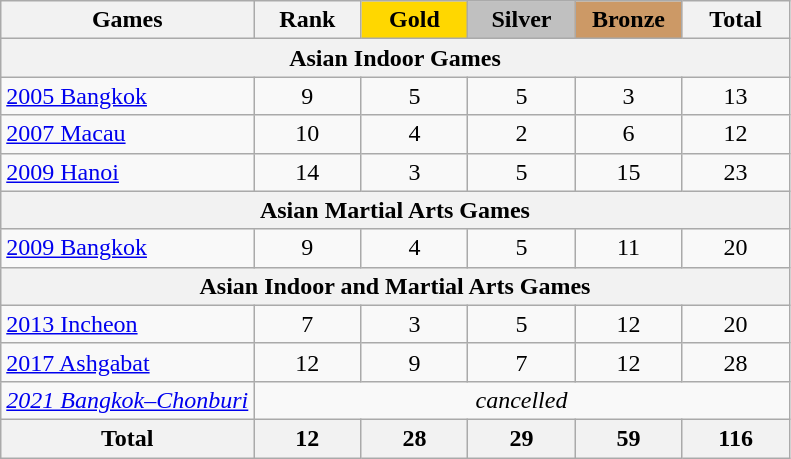<table class="wikitable sortable" style="margin-top:0em; text-align:center; font-size:100%;">
<tr>
<th>Games</th>
<th style="width:4em;">Rank</th>
<th style="background:gold; width:4em;"><strong>Gold</strong></th>
<th style="background:silver; width:4em;"><strong>Silver</strong></th>
<th style="background:#cc9966; width:4em;"><strong>Bronze</strong></th>
<th style="width:4em;">Total</th>
</tr>
<tr>
<th colspan=6><strong>Asian Indoor Games</strong></th>
</tr>
<tr>
<td align=left> <a href='#'>2005 Bangkok</a></td>
<td>9</td>
<td>5</td>
<td>5</td>
<td>3</td>
<td>13</td>
</tr>
<tr>
<td align=left> <a href='#'>2007 Macau</a></td>
<td>10</td>
<td>4</td>
<td>2</td>
<td>6</td>
<td>12</td>
</tr>
<tr>
<td align=left> <a href='#'>2009 Hanoi</a></td>
<td>14</td>
<td>3</td>
<td>5</td>
<td>15</td>
<td>23</td>
</tr>
<tr>
<th colspan=6><strong>Asian Martial Arts Games</strong></th>
</tr>
<tr>
<td align=left> <a href='#'>2009 Bangkok</a></td>
<td>9</td>
<td>4</td>
<td>5</td>
<td>11</td>
<td>20</td>
</tr>
<tr>
<th colspan=6><strong>Asian Indoor and Martial Arts Games</strong></th>
</tr>
<tr>
<td align=left> <a href='#'>2013 Incheon</a></td>
<td>7</td>
<td>3</td>
<td>5</td>
<td>12</td>
<td>20</td>
</tr>
<tr>
<td align=left> <a href='#'>2017 Ashgabat</a></td>
<td>12</td>
<td>9</td>
<td>7</td>
<td>12</td>
<td>28</td>
</tr>
<tr>
<td align=left> <em><a href='#'>2021 Bangkok–Chonburi</a></em></td>
<td colspan=5><em>cancelled</em></td>
</tr>
<tr>
<th>Total</th>
<th>12</th>
<th>28</th>
<th>29</th>
<th>59</th>
<th>116</th>
</tr>
</table>
